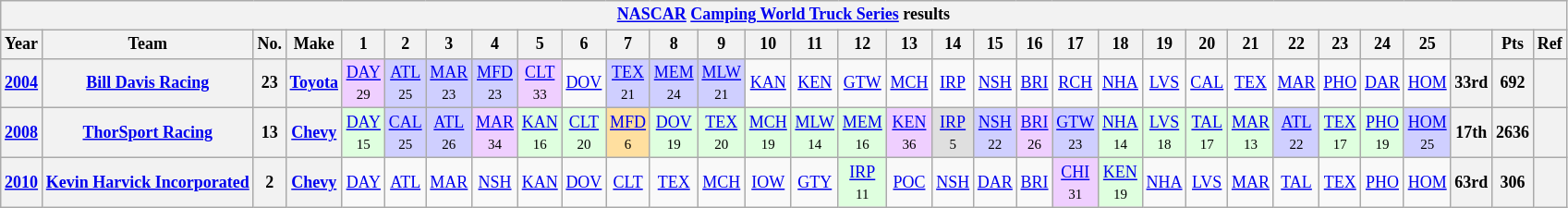<table class="wikitable" style="text-align:center; font-size:75%">
<tr>
<th colspan=45><a href='#'>NASCAR</a> <a href='#'>Camping World Truck Series</a> results</th>
</tr>
<tr>
<th>Year</th>
<th>Team</th>
<th>No.</th>
<th>Make</th>
<th>1</th>
<th>2</th>
<th>3</th>
<th>4</th>
<th>5</th>
<th>6</th>
<th>7</th>
<th>8</th>
<th>9</th>
<th>10</th>
<th>11</th>
<th>12</th>
<th>13</th>
<th>14</th>
<th>15</th>
<th>16</th>
<th>17</th>
<th>18</th>
<th>19</th>
<th>20</th>
<th>21</th>
<th>22</th>
<th>23</th>
<th>24</th>
<th>25</th>
<th></th>
<th>Pts</th>
<th>Ref</th>
</tr>
<tr>
<th><a href='#'>2004</a></th>
<th><a href='#'>Bill Davis Racing</a></th>
<th>23</th>
<th><a href='#'>Toyota</a></th>
<td style="background:#EFCFFF;"><a href='#'>DAY</a><br><small>29</small></td>
<td style="background:#CFCFFF;"><a href='#'>ATL</a><br><small>25</small></td>
<td style="background:#CFCFFF;"><a href='#'>MAR</a><br><small>23</small></td>
<td style="background:#CFCFFF;"><a href='#'>MFD</a><br><small>23</small></td>
<td style="background:#EFCFFF;"><a href='#'>CLT</a><br><small>33</small></td>
<td><a href='#'>DOV</a></td>
<td style="background:#CFCFFF;"><a href='#'>TEX</a><br><small>21</small></td>
<td style="background:#CFCFFF;"><a href='#'>MEM</a><br><small>24</small></td>
<td style="background:#CFCFFF;"><a href='#'>MLW</a><br><small>21</small></td>
<td><a href='#'>KAN</a></td>
<td><a href='#'>KEN</a></td>
<td><a href='#'>GTW</a></td>
<td><a href='#'>MCH</a></td>
<td><a href='#'>IRP</a></td>
<td><a href='#'>NSH</a></td>
<td><a href='#'>BRI</a></td>
<td><a href='#'>RCH</a></td>
<td><a href='#'>NHA</a></td>
<td><a href='#'>LVS</a></td>
<td><a href='#'>CAL</a></td>
<td><a href='#'>TEX</a></td>
<td><a href='#'>MAR</a></td>
<td><a href='#'>PHO</a></td>
<td><a href='#'>DAR</a></td>
<td><a href='#'>HOM</a></td>
<th>33rd</th>
<th>692</th>
<th></th>
</tr>
<tr>
<th><a href='#'>2008</a></th>
<th><a href='#'>ThorSport Racing</a></th>
<th>13</th>
<th><a href='#'>Chevy</a></th>
<td style="background:#DFFFDF;"><a href='#'>DAY</a><br><small>15</small></td>
<td style="background:#CFCFFF;"><a href='#'>CAL</a><br><small>25</small></td>
<td style="background:#CFCFFF;"><a href='#'>ATL</a><br><small>26</small></td>
<td style="background:#EFCFFF;"><a href='#'>MAR</a><br><small>34</small></td>
<td style="background:#DFFFDF;"><a href='#'>KAN</a><br><small>16</small></td>
<td style="background:#DFFFDF;"><a href='#'>CLT</a><br><small>20</small></td>
<td style="background:#FFDF9F;"><a href='#'>MFD</a><br><small>6</small></td>
<td style="background:#DFFFDF;"><a href='#'>DOV</a><br><small>19</small></td>
<td style="background:#DFFFDF;"><a href='#'>TEX</a><br><small>20</small></td>
<td style="background:#DFFFDF;"><a href='#'>MCH</a><br><small>19</small></td>
<td style="background:#DFFFDF;"><a href='#'>MLW</a><br><small>14</small></td>
<td style="background:#DFFFDF;"><a href='#'>MEM</a><br><small>16</small></td>
<td style="background:#EFCFFF;"><a href='#'>KEN</a><br><small>36</small></td>
<td style="background:#DFDFDF;"><a href='#'>IRP</a><br><small>5</small></td>
<td style="background:#CFCFFF;"><a href='#'>NSH</a><br><small>22</small></td>
<td style="background:#EFCFFF;"><a href='#'>BRI</a><br><small>26</small></td>
<td style="background:#CFCFFF;"><a href='#'>GTW</a><br><small>23</small></td>
<td style="background:#DFFFDF;"><a href='#'>NHA</a><br><small>14</small></td>
<td style="background:#DFFFDF;"><a href='#'>LVS</a><br><small>18</small></td>
<td style="background:#DFFFDF;"><a href='#'>TAL</a><br><small>17</small></td>
<td style="background:#DFFFDF;"><a href='#'>MAR</a><br><small>13</small></td>
<td style="background:#CFCFFF;"><a href='#'>ATL</a><br><small>22</small></td>
<td style="background:#DFFFDF;"><a href='#'>TEX</a><br><small>17</small></td>
<td style="background:#DFFFDF;"><a href='#'>PHO</a><br><small>19</small></td>
<td style="background:#CFCFFF;"><a href='#'>HOM</a><br><small>25</small></td>
<th>17th</th>
<th>2636</th>
<th></th>
</tr>
<tr>
<th><a href='#'>2010</a></th>
<th><a href='#'>Kevin Harvick Incorporated</a></th>
<th>2</th>
<th><a href='#'>Chevy</a></th>
<td><a href='#'>DAY</a></td>
<td><a href='#'>ATL</a></td>
<td><a href='#'>MAR</a></td>
<td><a href='#'>NSH</a></td>
<td><a href='#'>KAN</a></td>
<td><a href='#'>DOV</a></td>
<td><a href='#'>CLT</a></td>
<td><a href='#'>TEX</a></td>
<td><a href='#'>MCH</a></td>
<td><a href='#'>IOW</a></td>
<td><a href='#'>GTY</a></td>
<td style="background:#DFFFDF;"><a href='#'>IRP</a><br><small>11</small></td>
<td><a href='#'>POC</a></td>
<td><a href='#'>NSH</a></td>
<td><a href='#'>DAR</a></td>
<td><a href='#'>BRI</a></td>
<td style="background:#EFCFFF;"><a href='#'>CHI</a><br><small>31</small></td>
<td style="background:#DFFFDF;"><a href='#'>KEN</a><br><small>19</small></td>
<td><a href='#'>NHA</a></td>
<td><a href='#'>LVS</a></td>
<td><a href='#'>MAR</a></td>
<td><a href='#'>TAL</a></td>
<td><a href='#'>TEX</a></td>
<td><a href='#'>PHO</a></td>
<td><a href='#'>HOM</a></td>
<th>63rd</th>
<th>306</th>
<th></th>
</tr>
</table>
